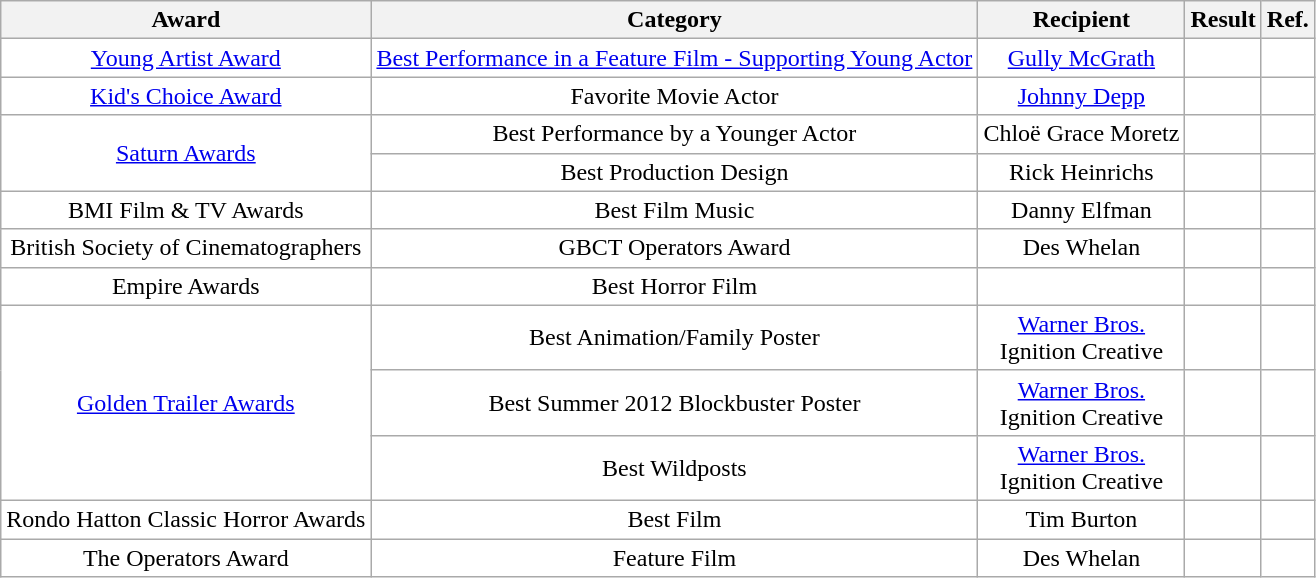<table class="wikitable" rowspan=5; style="text-align: center; background:#ffffff;">
<tr>
<th>Award</th>
<th>Category</th>
<th>Recipient</th>
<th>Result</th>
<th>Ref.</th>
</tr>
<tr>
<td><a href='#'>Young Artist Award</a></td>
<td><a href='#'>Best Performance in a Feature Film - Supporting Young Actor</a></td>
<td><a href='#'>Gully McGrath</a></td>
<td></td>
<td></td>
</tr>
<tr>
<td><a href='#'>Kid's Choice Award</a></td>
<td>Favorite Movie Actor</td>
<td><a href='#'>Johnny Depp</a></td>
<td></td>
<td></td>
</tr>
<tr>
<td rowspan="2"><a href='#'>Saturn Awards</a></td>
<td>Best Performance by a Younger Actor</td>
<td>Chloë Grace Moretz</td>
<td></td>
<td></td>
</tr>
<tr>
<td>Best Production Design</td>
<td>Rick Heinrichs</td>
<td></td>
<td></td>
</tr>
<tr>
<td>BMI Film & TV Awards</td>
<td>Best Film Music</td>
<td>Danny Elfman</td>
<td></td>
<td></td>
</tr>
<tr>
<td>British Society of Cinematographers</td>
<td>GBCT Operators Award</td>
<td>Des Whelan</td>
<td></td>
<td></td>
</tr>
<tr>
<td>Empire Awards</td>
<td>Best Horror Film</td>
<td></td>
<td></td>
<td></td>
</tr>
<tr>
<td rowspan="3"><a href='#'>Golden Trailer Awards</a></td>
<td>Best Animation/Family Poster</td>
<td><a href='#'>Warner Bros.</a><br>Ignition Creative</td>
<td></td>
<td></td>
</tr>
<tr>
<td>Best Summer 2012 Blockbuster Poster</td>
<td><a href='#'>Warner Bros.</a><br>Ignition Creative</td>
<td></td>
<td></td>
</tr>
<tr>
<td>Best Wildposts</td>
<td><a href='#'>Warner Bros.</a><br>Ignition Creative</td>
<td></td>
<td></td>
</tr>
<tr>
<td>Rondo Hatton Classic Horror Awards</td>
<td>Best Film</td>
<td>Tim Burton</td>
<td></td>
<td></td>
</tr>
<tr>
<td>The Operators Award</td>
<td>Feature Film</td>
<td>Des Whelan</td>
<td></td>
<td></td>
</tr>
</table>
